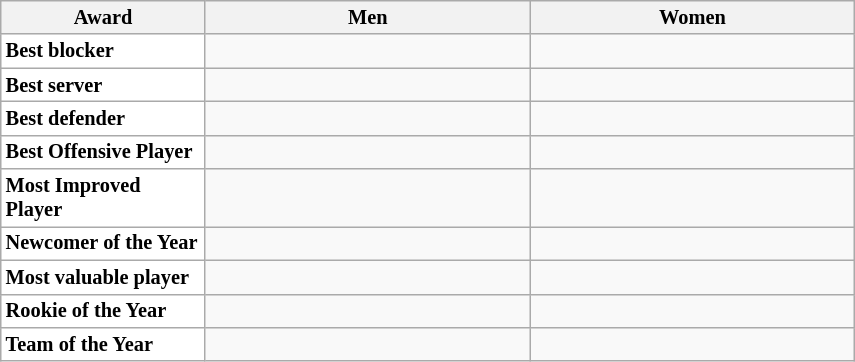<table class=wikitable style=font-size:85%>
<tr>
<th width=130>Award</th>
<th width=210>Men</th>
<th width=210>Women</th>
</tr>
<tr valign=top>
<td style="background:#ffffff;"><strong>Best blocker</strong></td>
<td></td>
<td></td>
</tr>
<tr valign=top>
<td style="background:#ffffff;"><strong>Best server</strong></td>
<td></td>
<td></td>
</tr>
<tr valign=top>
<td style="background:#ffffff;"><strong>Best defender</strong></td>
<td></td>
<td></td>
</tr>
<tr valign=top>
<td style="background:#ffffff;"><strong>Best Offensive Player</strong></td>
<td></td>
<td></td>
</tr>
<tr valign=top>
<td style="background:#ffffff;"><strong>Most Improved Player</strong></td>
<td></td>
<td></td>
</tr>
<tr valign=top>
<td style="background:#ffffff;"><strong>Newcomer of the Year</strong></td>
<td></td>
<td></td>
</tr>
<tr valign=top>
<td style="background:#ffffff;"><strong>Most valuable player</strong></td>
<td></td>
<td></td>
</tr>
<tr valign=top>
<td style="background:#ffffff;"><strong>Rookie of the Year</strong></td>
<td></td>
<td></td>
</tr>
<tr valign=top>
<td style="background:#ffffff;"><strong>Team of the Year</strong></td>
<td><br></td>
<td><br></td>
</tr>
</table>
